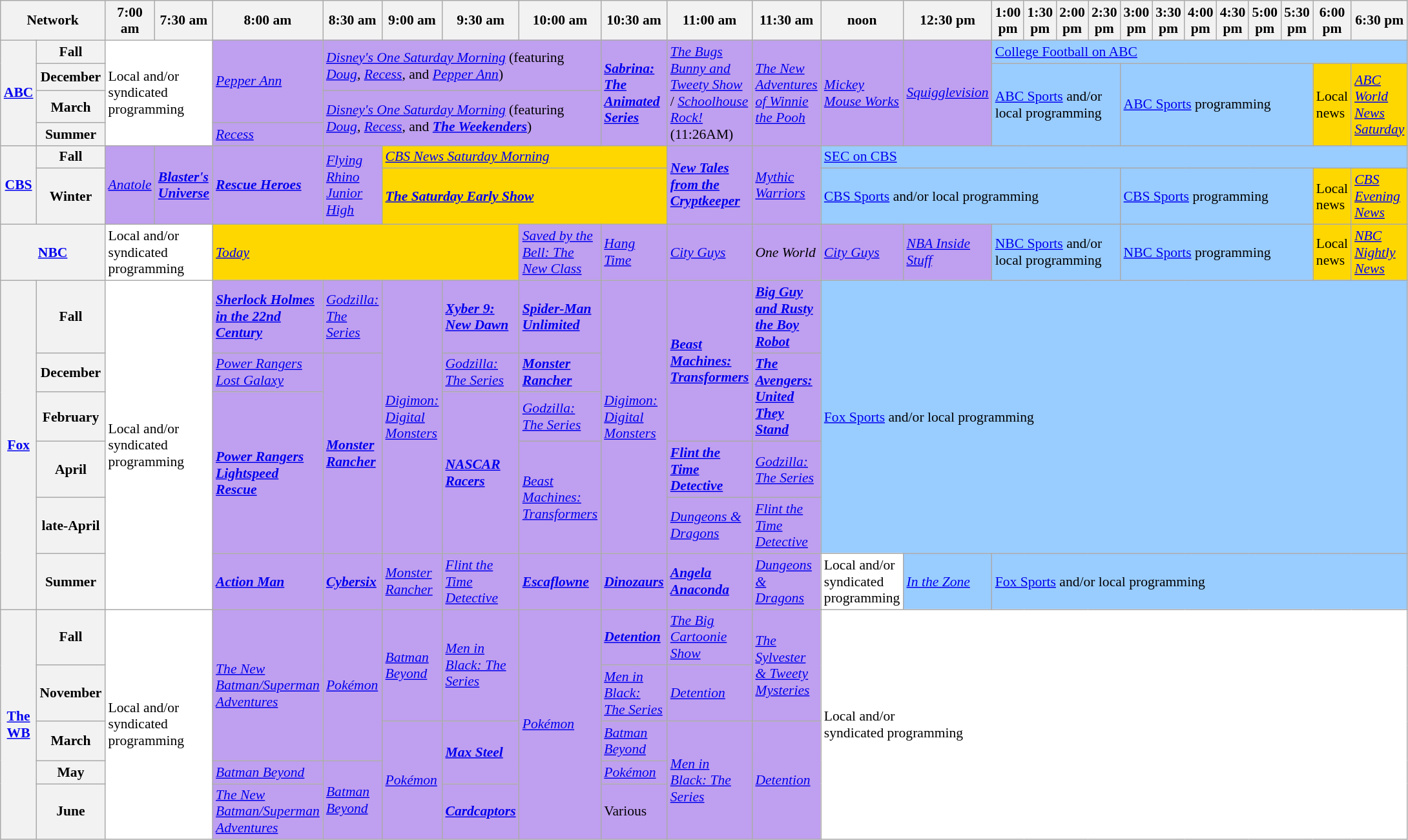<table class=wikitable style="font-size:90%">
<tr>
<th width="1.5%" bgcolor="#C0C0C0" colspan="2">Network</th>
<th width="4%" bgcolor="#C0C0C0">7:00 am</th>
<th width="4%" bgcolor="#C0C0C0">7:30 am</th>
<th width="4%" bgcolor="#C0C0C0">8:00 am</th>
<th width="4%" bgcolor="#C0C0C0">8:30 am</th>
<th width="4%" bgcolor="#C0C0C0">9:00 am</th>
<th width="4%" bgcolor="#C0C0C0">9:30 am</th>
<th width="4%" bgcolor="#C0C0C0">10:00 am</th>
<th width="4%" bgcolor="#C0C0C0">10:30 am</th>
<th width="4%" bgcolor="#C0C0C0">11:00 am</th>
<th width="4%" bgcolor="#C0C0C0">11:30 am</th>
<th width="4%" bgcolor="#C0C0C0">noon</th>
<th width="4%" bgcolor="#C0C0C0">12:30 pm</th>
<th width="4%" bgcolor="#C0C0C0">1:00 pm</th>
<th width="4%" bgcolor="#C0C0C0">1:30 pm</th>
<th width="4%" bgcolor="#C0C0C0">2:00 pm</th>
<th width="4%" bgcolor="#C0C0C0">2:30 pm</th>
<th width="4%" bgcolor="#C0C0C0">3:00 pm</th>
<th width="4%" bgcolor="#C0C0C0">3:30 pm</th>
<th width="4%" bgcolor="#C0C0C0">4:00 pm</th>
<th width="4%" bgcolor="#C0C0C0">4:30 pm</th>
<th width="4%" bgcolor="#C0C0C0">5:00 pm</th>
<th width="4%" bgcolor="#C0C0C0">5:30 pm</th>
<th width="4%" bgcolor="#C0C0C0">6:00 pm</th>
<th width="4%" bgcolor="#C0C0C0">6:30 pm</th>
</tr>
<tr>
<th bgcolor="#C0C0C0" rowspan="4"><a href='#'>ABC</a></th>
<th>Fall</th>
<td bgcolor="white" colspan="2" rowspan="4">Local and/or<br>syndicated<br>programming</td>
<td bgcolor="bf9fef" rowspan="3"><em><a href='#'>Pepper Ann</a></em></td>
<td bgcolor="bf9fef" colspan="4" rowspan="2"><em><a href='#'>Disney's One Saturday Morning</a></em> (featuring <em><a href='#'>Doug</a></em>, <em><a href='#'>Recess</a></em>, and <em><a href='#'>Pepper Ann</a></em>)</td>
<td bgcolor="bf9fef" rowspan="4"><strong><em><a href='#'>Sabrina: The Animated Series</a></em></strong></td>
<td bgcolor="bf9fef" rowspan="4"><em><a href='#'>The Bugs Bunny and Tweety Show</a></em> / <em><a href='#'>Schoolhouse Rock!</a></em> (11:26AM)</td>
<td bgcolor="bf9fef" rowspan="4"><em><a href='#'>The New Adventures of Winnie the Pooh</a></em></td>
<td bgcolor="bf9fef" rowspan="4"><em><a href='#'>Mickey Mouse Works</a></em></td>
<td bgcolor="bf9fef" rowspan="4"><em><a href='#'>Squigglevision</a></em></td>
<td bgcolor="99ccff" colspan="12" rowspan="1"><a href='#'>College Football on ABC</a></td>
</tr>
<tr>
<th>December</th>
<td bgcolor="99ccff" colspan="4" rowspan="3"><a href='#'>ABC Sports</a> and/or local programming</td>
<td bgcolor="99ccff" colspan="6" rowspan="3"><a href='#'>ABC Sports</a> programming</td>
<td bgcolor="gold" rowspan="3">Local news</td>
<td bgcolor="gold" rowspan="3"><em><a href='#'>ABC World News Saturday</a></em></td>
</tr>
<tr>
<th>March</th>
<td bgcolor="bf9fef" colspan="4" rowspan="2"><em><a href='#'>Disney's One Saturday Morning</a></em> (featuring <em><a href='#'>Doug</a></em>, <em><a href='#'>Recess</a></em>, and <strong><em><a href='#'>The Weekenders</a></em></strong>)</td>
</tr>
<tr>
<th>Summer</th>
<td bgcolor="bf9fef" rowspan="1"><em><a href='#'>Recess</a></em></td>
</tr>
<tr>
<th bgcolor="#C0C0C0" rowspan="2"><a href='#'>CBS</a></th>
<th>Fall</th>
<td bgcolor="bf9fef" rowspan="2"><em><a href='#'>Anatole</a></em></td>
<td bgcolor="bf9fef" rowspan="2"><strong><em><a href='#'>Blaster's Universe</a></em></strong></td>
<td bgcolor="bf9fef" rowspan="2"><strong><em><a href='#'>Rescue Heroes</a></em></strong></td>
<td bgcolor="bf9fef" rowspan="2"><em><a href='#'>Flying Rhino Junior High</a></em></td>
<td bgcolor="gold" colspan="4" rowspan="1"><em><a href='#'>CBS News Saturday Morning</a></em></td>
<td bgcolor="bf9fef" rowspan="2"><strong><em><a href='#'>New Tales from the Cryptkeeper</a></em></strong></td>
<td bgcolor="bf9fef" rowspan="2"><em><a href='#'>Mythic Warriors</a></em></td>
<td bgcolor="99ccff" rowspan="1" colspan="16"><a href='#'>SEC on CBS</a></td>
</tr>
<tr>
<th>Winter</th>
<td bgcolor="gold" colspan="4" rowspan="1"><strong><em><a href='#'>The Saturday Early Show</a></em></strong></td>
<td bgcolor="99ccff" colspan="6"><a href='#'>CBS Sports</a> and/or local programming</td>
<td bgcolor="99ccff" colspan="6"><a href='#'>CBS Sports</a> programming</td>
<td bgcolor="gold">Local news</td>
<td bgcolor="gold"><em><a href='#'>CBS Evening News</a></em></td>
</tr>
<tr>
<th bgcolor="#C0C0C0" colspan="2"><a href='#'>NBC</a></th>
<td bgcolor="white" colspan="2">Local and/or<br>syndicated<br>programming</td>
<td bgcolor="gold" colspan="4"><em><a href='#'>Today</a></em></td>
<td bgcolor="bf9fef"><em><a href='#'>Saved by the Bell: The New Class</a></em></td>
<td bgcolor="bf9fef"><em><a href='#'>Hang Time</a></em></td>
<td bgcolor="bf9fef"><em><a href='#'>City Guys</a></em></td>
<td bgcolor="bf9fef"><em>One World</em></td>
<td bgcolor="bf9fef"><em><a href='#'>City Guys</a></em></td>
<td bgcolor="bf9fef"><em><a href='#'>NBA Inside Stuff</a></em></td>
<td bgcolor="99ccff" colspan="4"><a href='#'>NBC Sports</a> and/or local programming</td>
<td bgcolor="99ccff" colspan="6"><a href='#'>NBC Sports</a> programming</td>
<td bgcolor="gold">Local news</td>
<td bgcolor="gold"><em><a href='#'>NBC Nightly News</a></em></td>
</tr>
<tr>
<th bgcolor="#C0C0C0" rowspan="6"><a href='#'>Fox</a></th>
<th>Fall</th>
<td bgcolor="white" colspan="2" rowspan="6">Local and/or<br>syndicated<br>programming</td>
<td bgcolor="bf9fef" rowspan="1"><strong><em><a href='#'>Sherlock Holmes in the 22nd Century</a></em></strong></td>
<td bgcolor="bf9fef" rowspan="1"><em><a href='#'>Godzilla: The Series</a></em></td>
<td rowspan="5" bgcolor="bf9fef"><em><a href='#'>Digimon: Digital Monsters</a></em></td>
<td bgcolor="bf9fef" rowspan="1"><strong><em><a href='#'>Xyber 9: New Dawn</a></em></strong></td>
<td bgcolor="bf9fef" rowspan="1"><strong><em><a href='#'>Spider-Man Unlimited</a></em></strong></td>
<td rowspan="5" bgcolor="bf9fef"><em><a href='#'>Digimon: Digital Monsters</a></em></td>
<td bgcolor="bf9fef" rowspan="3"><strong><em><a href='#'>Beast Machines: Transformers</a></em></strong></td>
<td bgcolor="bf9fef" rowspan="1"><strong><em><a href='#'>Big Guy and Rusty the Boy Robot</a></em></strong></td>
<td bgcolor="99ccff" rowspan="5"colspan="14"><a href='#'>Fox Sports</a> and/or local programming</td>
</tr>
<tr>
<th>December</th>
<td bgcolor="bf9fef" rowspan="1"><em><a href='#'>Power Rangers Lost Galaxy</a></em></td>
<td bgcolor="bf9fef" rowspan="4"><strong><em><a href='#'>Monster Rancher</a></em></strong> </td>
<td bgcolor="bf9fef" rowspan="1"><em><a href='#'>Godzilla: The Series</a></em></td>
<td bgcolor="bf9fef" rowspan="1"><strong><em><a href='#'>Monster Rancher</a></em></strong> </td>
<td bgcolor="bf9fef" rowspan="2"><strong><em><a href='#'>The Avengers: United They Stand</a></em></strong> </td>
</tr>
<tr>
<th>February</th>
<td rowspan="3" bgcolor="bf9fef"><strong><em><a href='#'>Power Rangers Lightspeed Rescue</a></em></strong></td>
<td bgcolor="bf9fef" rowspan="3"><strong><em><a href='#'>NASCAR Racers</a></em></strong></td>
<td bgcolor="bf9fef" rowspan="1"><em><a href='#'>Godzilla: The Series</a></em></td>
</tr>
<tr>
<th>April</th>
<td bgcolor="bf9fef" rowspan="2"><em><a href='#'>Beast Machines: Transformers</a></em></td>
<td bgcolor="bf9fef" rowspan="1"><strong><em><a href='#'>Flint the Time Detective</a></em></strong></td>
<td bgcolor="bf9fef" rowspan="1"><em><a href='#'>Godzilla: The Series</a></em></td>
</tr>
<tr>
<th>late-April</th>
<td bgcolor="bf9fef" rowspan="1"><em><a href='#'>Dungeons & Dragons</a></em></td>
<td bgcolor="bf9fef" rowspan="1"><em><a href='#'>Flint the Time Detective</a></em></td>
</tr>
<tr>
<th>Summer</th>
<td bgcolor="bf9fef" rowspan="1"><strong><em><a href='#'>Action Man</a></em></strong></td>
<td bgcolor="bf9fef" rowspan="1"><strong><em><a href='#'>Cybersix</a></em></strong></td>
<td bgcolor="bf9fef" rowspan="1"><em><a href='#'>Monster Rancher</a></em></td>
<td bgcolor="bf9fef" rowspan="1"><em><a href='#'>Flint the Time Detective</a></em></td>
<td bgcolor="bf9fef" rowspan="1"><strong><em><a href='#'>Escaflowne</a></em></strong></td>
<td bgcolor="bf9fef" rowspan="1"><strong><em><a href='#'>Dinozaurs</a></em></strong></td>
<td bgcolor="bf9fef" rowspan="1"><strong><em><a href='#'>Angela Anaconda</a></em></strong></td>
<td bgcolor="bf9fef" rowspan="1"><em><a href='#'>Dungeons & Dragons</a></em></td>
<td bgcolor="white" rowspan="1">Local and/or<br>syndicated<br>programming</td>
<td bgcolor="99ccff" rowspan="1"><em><a href='#'>In the Zone</a></em></td>
<td bgcolor="99ccff" rowspan="1"colspan="12"><a href='#'>Fox Sports</a> and/or local programming</td>
</tr>
<tr>
<th bgcolor="#C0C0C0" rowspan="5"><a href='#'>The WB</a></th>
<th>Fall</th>
<td bgcolor="white" colspan="2" rowspan="5">Local and/or<br>syndicated programming</td>
<td bgcolor="bf9fef" rowspan="3"><em><a href='#'>The New Batman/Superman Adventures</a></em></td>
<td bgcolor="bf9fef" rowspan="3"><em><a href='#'>Pokémon</a></em></td>
<td bgcolor="bf9fef" rowspan="2"><em><a href='#'>Batman Beyond</a></em></td>
<td bgcolor="bf9fef" rowspan="2"><em><a href='#'>Men in Black: The Series</a></em></td>
<td bgcolor="bf9fef" rowspan="5"><em><a href='#'>Pokémon</a></em></td>
<td bgcolor="bf9fef" rowspan="1"><strong><em><a href='#'>Detention</a></em></strong></td>
<td bgcolor="bf9fef" rowspan="1"><em><a href='#'>The Big Cartoonie Show</a></em></td>
<td bgcolor="bf9fef" rowspan="2"><em><a href='#'>The Sylvester & Tweety Mysteries</a></em></td>
<td bgcolor="white" colspan="18" rowspan="5">Local and/or<br>syndicated programming</td>
</tr>
<tr>
<th>November</th>
<td bgcolor="bf9fef" rowspan="1"><em><a href='#'>Men in Black: The Series</a></em></td>
<td bgcolor="bf9fef" rowspan="1"><em><a href='#'>Detention</a></em></td>
</tr>
<tr>
<th>March</th>
<td bgcolor="bf9fef" rowspan="3"><em><a href='#'>Pokémon</a></em></td>
<td bgcolor="bf9fef" rowspan="2"><strong><em><a href='#'>Max Steel</a></em></strong></td>
<td bgcolor="bf9fef" rowspan="1"><em><a href='#'>Batman Beyond</a></em></td>
<td bgcolor="bf9fef" rowspan="3"><em><a href='#'>Men in Black: The Series</a></em></td>
<td bgcolor="bf9fef" rowspan="3"><em><a href='#'>Detention</a></em></td>
</tr>
<tr>
<th>May</th>
<td bgcolor="bf9fef" rowspan="1"><em><a href='#'>Batman Beyond</a></em></td>
<td bgcolor="bf9fef" rowspan="2"><em><a href='#'>Batman Beyond</a></em></td>
<td bgcolor="bf9fef" rowspan="1"><em><a href='#'>Pokémon</a></em></td>
</tr>
<tr>
<th>June</th>
<td bgcolor="bf9fef" rowspan="1"><em><a href='#'>The New Batman/Superman Adventures</a></em></td>
<td bgcolor="bf9fef" rowspan="1"><strong><em><a href='#'>Cardcaptors</a></em></strong></td>
<td bgcolor="bf9fef" rowspan="1">Various</td>
</tr>
</table>
